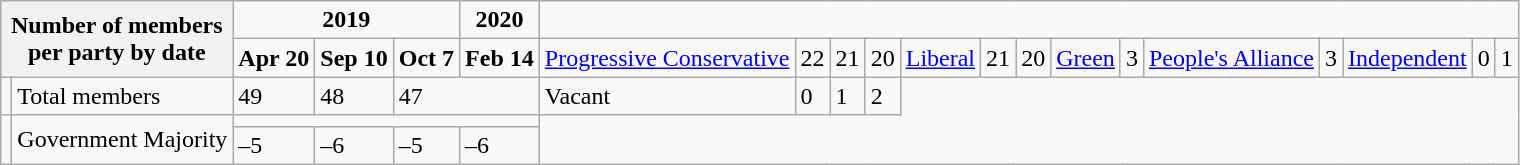<table class="wikitable">
<tr>
<th colspan=2 rowspan=2>Number of members<br>per party by date</th>
<td colspan="3", align=center><strong>2019</strong></td>
<td colspan="1", align=center><strong>2020</strong></td>
</tr>
<tr>
<td colspan="1"><strong>Apr 20</strong></td>
<td colspan="1"><strong>Sep 10</strong></td>
<td colspan="1"><strong>Oct 7</strong></td>
<td colspan="1"><strong>Feb 14</strong><br></td>
<td><a href='#'>Progressive Conservative</a></td>
<td>22</td>
<td colspan="2">21</td>
<td>20<br></td>
<td><a href='#'>Liberal</a></td>
<td colspan="2">21</td>
<td colspan="2">20<br></td>
<td><a href='#'>Green</a></td>
<td colspan="4">3<br></td>
<td><a href='#'>People's Alliance</a></td>
<td colspan="4">3<br></td>
<td><a href='#'>Independent</a></td>
<td colspan="3">0</td>
<td colspan="1">1</td>
</tr>
<tr>
<td rowspan="1" ></td>
<td>Total members</td>
<td colspan="1">49</td>
<td colspan="1">48</td>
<td colspan="2">47<br></td>
<td>Vacant</td>
<td colspan="1">0</td>
<td colspan="1">1</td>
<td colspan="2">2</td>
</tr>
<tr>
<td rowspan="2" ></td>
<td rowspan="2">Government Majority</td>
<td colspan="4" ></td>
</tr>
<tr>
<td colspan="1">–5</td>
<td colspan="1">–6</td>
<td colspan="1">–5</td>
<td colspan="1">–6<br></td>
</tr>
</table>
